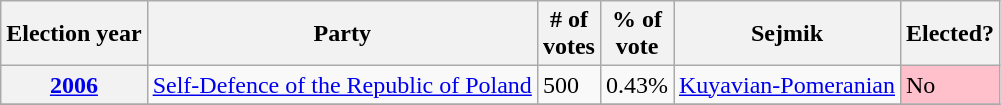<table class=wikitable>
<tr>
<th>Election year</th>
<th>Party</th>
<th># of<br>votes</th>
<th>% of<br>vote</th>
<th>Sejmik</th>
<th>Elected?</th>
</tr>
<tr>
<th><a href='#'>2006</a></th>
<td><a href='#'>Self-Defence of the Republic of Poland</a></td>
<td>500</td>
<td>0.43%</td>
<td><a href='#'>Kuyavian-Pomeranian</a></td>
<td style="background:Pink;">No</td>
</tr>
<tr>
</tr>
</table>
